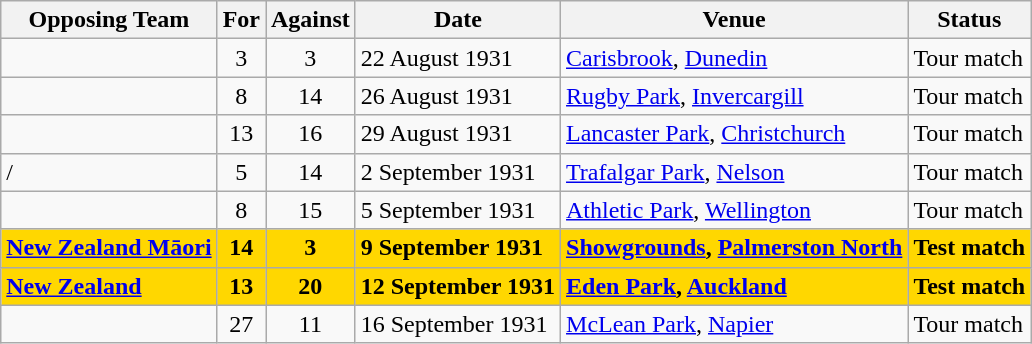<table class=wikitable>
<tr>
<th>Opposing Team</th>
<th>For</th>
<th>Against</th>
<th>Date</th>
<th>Venue</th>
<th>Status</th>
</tr>
<tr>
<td></td>
<td align=center>3</td>
<td align=center>3</td>
<td>22 August 1931</td>
<td><a href='#'>Carisbrook</a>, <a href='#'>Dunedin</a></td>
<td>Tour match</td>
</tr>
<tr>
<td></td>
<td align=center>8</td>
<td align=center>14</td>
<td>26 August 1931</td>
<td><a href='#'>Rugby Park</a>, <a href='#'>Invercargill</a></td>
<td>Tour match</td>
</tr>
<tr>
<td></td>
<td align=center>13</td>
<td align=center>16</td>
<td>29 August 1931</td>
<td><a href='#'>Lancaster Park</a>, <a href='#'>Christchurch</a></td>
<td>Tour match</td>
</tr>
<tr>
<td> /<br></td>
<td align=center>5</td>
<td align=center>14</td>
<td>2 September 1931</td>
<td><a href='#'>Trafalgar Park</a>, <a href='#'>Nelson</a></td>
<td>Tour match</td>
</tr>
<tr>
<td></td>
<td align=center>8</td>
<td align=center>15</td>
<td>5 September 1931</td>
<td><a href='#'>Athletic Park</a>, <a href='#'>Wellington</a></td>
<td>Tour match</td>
</tr>
<tr bgcolor="Gold">
<td> <strong><a href='#'>New Zealand Māori</a> </strong></td>
<td align=center><strong>14</strong></td>
<td align=center><strong>3</strong></td>
<td><strong>9 September 1931</strong></td>
<td><strong><a href='#'>Showgrounds</a>, <a href='#'>Palmerston North</a></strong></td>
<td><strong>Test match</strong></td>
</tr>
<tr bgcolor="Gold">
<td> <strong><a href='#'>New Zealand</a></strong></td>
<td align=center><strong>13</strong></td>
<td align=center><strong>20</strong></td>
<td><strong>12 September 1931</strong></td>
<td><strong><a href='#'>Eden Park</a>, <a href='#'>Auckland</a></strong></td>
<td><strong>Test match</strong></td>
</tr>
<tr>
<td></td>
<td align=center>27</td>
<td align=center>11</td>
<td>16 September 1931</td>
<td><a href='#'>McLean Park</a>, <a href='#'>Napier</a></td>
<td>Tour match</td>
</tr>
</table>
